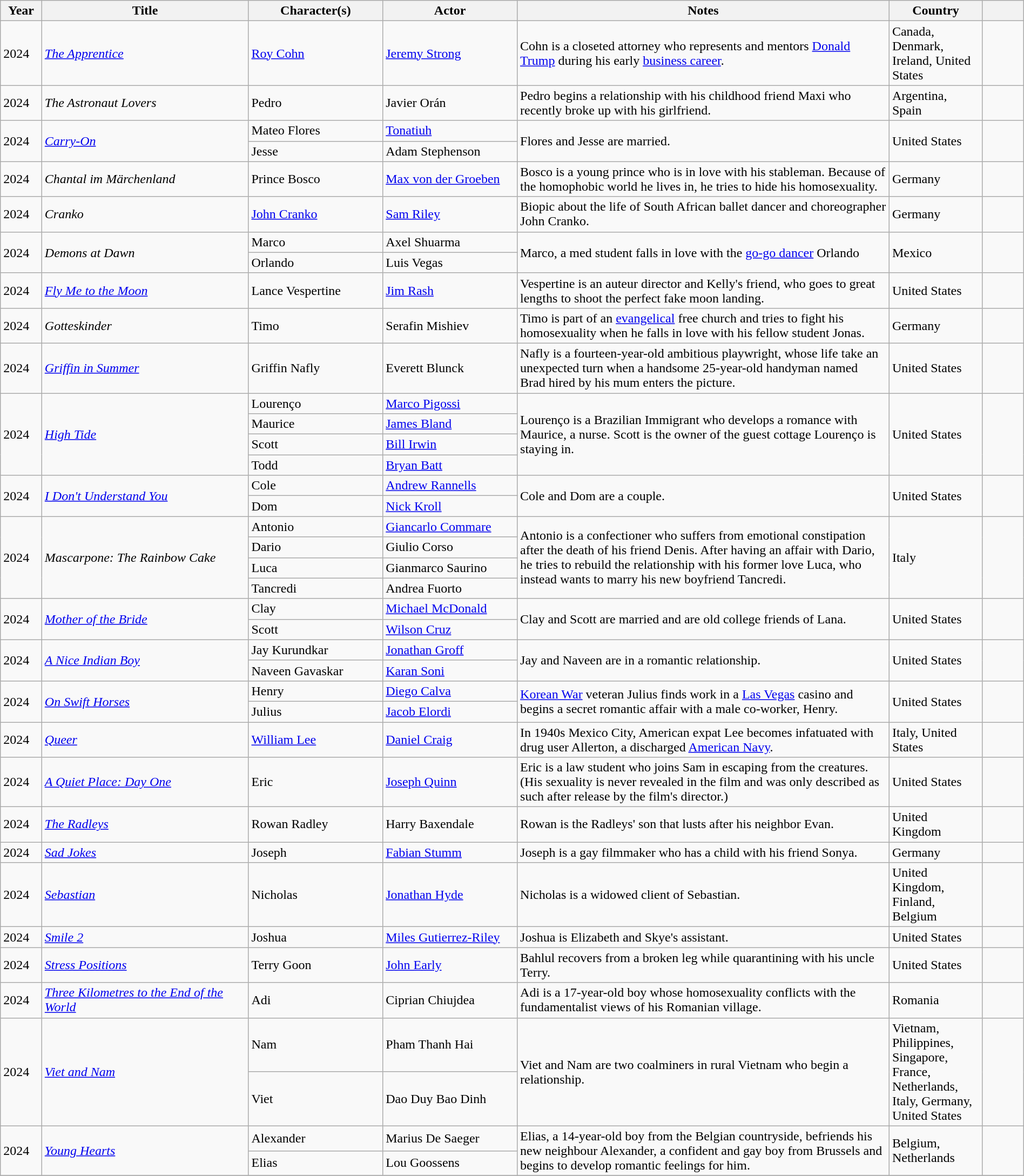<table class="wikitable sortable" style="width: 100%">
<tr>
<th style="width:4%;">Year</th>
<th style="width:20%;">Title</th>
<th style="width:13%;">Character(s)</th>
<th style="width:13%;">Actor</th>
<th style="width:36%;">Notes</th>
<th style="width:9%;">Country</th>
<th style="width:4%;" class="unsortable"></th>
</tr>
<tr>
<td>2024</td>
<td><em><a href='#'>The Apprentice</a></em></td>
<td><a href='#'>Roy Cohn</a></td>
<td><a href='#'>Jeremy Strong</a></td>
<td>Cohn is a closeted attorney who represents and mentors <a href='#'>Donald Trump</a> during his early <a href='#'>business career</a>.</td>
<td>Canada, Denmark, Ireland, United States</td>
<td></td>
</tr>
<tr>
<td>2024</td>
<td><em>The Astronaut Lovers</em></td>
<td>Pedro</td>
<td>Javier Orán</td>
<td>Pedro begins a relationship with his childhood friend Maxi who recently broke up with his girlfriend.</td>
<td>Argentina, Spain</td>
<td></td>
</tr>
<tr>
<td rowspan="2">2024</td>
<td rowspan="2"><em><a href='#'>Carry-On</a></em></td>
<td>Mateo Flores</td>
<td><a href='#'>Tonatiuh</a></td>
<td rowspan="2">Flores and Jesse are married.</td>
<td rowspan="2">United States</td>
<td rowspan="2"></td>
</tr>
<tr>
<td>Jesse</td>
<td>Adam Stephenson</td>
</tr>
<tr>
<td>2024</td>
<td><em>Chantal im Märchenland</em></td>
<td>Prince Bosco</td>
<td><a href='#'>Max von der Groeben</a></td>
<td>Bosco is a young prince who is in love with his stableman. Because of the homophobic world he lives in, he tries to hide his homosexuality.</td>
<td>Germany</td>
<td></td>
</tr>
<tr>
<td>2024</td>
<td><em>Cranko</em></td>
<td><a href='#'>John Cranko</a></td>
<td><a href='#'>Sam Riley</a></td>
<td>Biopic about the life of South African ballet dancer and choreographer John Cranko.</td>
<td>Germany</td>
<td></td>
</tr>
<tr>
<td rowspan="2">2024</td>
<td rowspan="2"><em>Demons at Dawn</em></td>
<td>Marco</td>
<td>Axel Shuarma</td>
<td rowspan="2">Marco, a med student falls in love with the <a href='#'>go-go dancer</a> Orlando</td>
<td rowspan="2">Mexico</td>
<td rowspan="2"></td>
</tr>
<tr>
<td>Orlando</td>
<td>Luis Vegas</td>
</tr>
<tr>
<td>2024</td>
<td><em><a href='#'>Fly Me to the Moon</a></em></td>
<td>Lance Vespertine</td>
<td><a href='#'>Jim Rash</a></td>
<td>Vespertine is an auteur director and Kelly's friend, who goes to great lengths to shoot the perfect fake moon landing.</td>
<td>United States</td>
<td></td>
</tr>
<tr>
<td>2024</td>
<td><em>Gotteskinder</em></td>
<td>Timo</td>
<td>Serafin Mishiev</td>
<td>Timo is part of an <a href='#'>evangelical</a> free church and tries to fight his homosexuality when he falls in love with his fellow student Jonas.</td>
<td>Germany</td>
<td></td>
</tr>
<tr>
<td>2024</td>
<td><em><a href='#'>Griffin in Summer</a></em></td>
<td>Griffin Nafly</td>
<td>Everett Blunck</td>
<td>Nafly is a fourteen-year-old ambitious playwright, whose life take an unexpected turn when a handsome 25-year-old handyman named Brad hired by his mum enters the picture.</td>
<td>United States</td>
<td></td>
</tr>
<tr>
<td rowspan="4">2024</td>
<td rowspan="4"><em><a href='#'>High Tide</a></em></td>
<td>Lourenço</td>
<td><a href='#'>Marco Pigossi</a></td>
<td rowspan="4">Lourenço is a Brazilian Immigrant who develops a romance with Maurice, a nurse. Scott is the owner of the guest cottage Lourenço is staying in.</td>
<td rowspan="4">United States</td>
<td rowspan="4"></td>
</tr>
<tr>
<td>Maurice</td>
<td><a href='#'>James Bland</a></td>
</tr>
<tr>
<td>Scott</td>
<td><a href='#'>Bill Irwin</a></td>
</tr>
<tr>
<td>Todd</td>
<td><a href='#'>Bryan Batt</a></td>
</tr>
<tr>
<td rowspan="2">2024</td>
<td rowspan="2"><em><a href='#'>I Don't Understand You</a></em></td>
<td>Cole</td>
<td><a href='#'>Andrew Rannells</a></td>
<td rowspan="2">Cole and Dom are a couple.</td>
<td rowspan="2">United States</td>
<td rowspan="2"></td>
</tr>
<tr>
<td>Dom</td>
<td><a href='#'>Nick Kroll</a></td>
</tr>
<tr>
<td rowspan="4">2024</td>
<td rowspan="4"><em>Mascarpone: The Rainbow Cake</em></td>
<td>Antonio</td>
<td><a href='#'>Giancarlo Commare</a></td>
<td rowspan="4">Antonio is a confectioner who suffers from emotional constipation after the death of his friend Denis. After having an affair with Dario, he tries to rebuild the relationship with his former love Luca, who instead wants to marry his new boyfriend Tancredi.</td>
<td rowspan="4">Italy</td>
<td rowspan="4"></td>
</tr>
<tr>
<td>Dario</td>
<td>Giulio Corso</td>
</tr>
<tr>
<td>Luca</td>
<td>Gianmarco Saurino</td>
</tr>
<tr>
<td>Tancredi</td>
<td>Andrea Fuorto</td>
</tr>
<tr>
<td rowspan="2">2024</td>
<td rowspan="2"><em><a href='#'>Mother of the Bride</a></em></td>
<td>Clay</td>
<td><a href='#'>Michael McDonald</a></td>
<td rowspan="2">Clay and Scott are married and are old college friends of Lana.</td>
<td rowspan="2">United States</td>
<td rowspan="2"></td>
</tr>
<tr>
<td>Scott</td>
<td><a href='#'>Wilson Cruz</a></td>
</tr>
<tr>
<td rowspan="2">2024</td>
<td rowspan="2"><em><a href='#'>A Nice Indian Boy</a></em></td>
<td>Jay Kurundkar</td>
<td><a href='#'>Jonathan Groff</a></td>
<td rowspan="2">Jay and Naveen are in a romantic relationship.</td>
<td rowspan="2">United States</td>
<td rowspan="2"></td>
</tr>
<tr>
<td>Naveen Gavaskar</td>
<td><a href='#'>Karan Soni</a></td>
</tr>
<tr>
<td rowspan="2">2024</td>
<td rowspan="2"><em><a href='#'>On Swift Horses</a></em></td>
<td>Henry</td>
<td><a href='#'>Diego Calva</a></td>
<td rowspan="2"><a href='#'>Korean War</a> veteran Julius finds work in a <a href='#'>Las Vegas</a> casino and begins a secret romantic affair with a male co-worker, Henry.</td>
<td rowspan="2">United States</td>
<td rowspan="2"></td>
</tr>
<tr>
<td>Julius</td>
<td><a href='#'>Jacob Elordi</a></td>
</tr>
<tr>
<td>2024</td>
<td><em><a href='#'>Queer</a></em></td>
<td><a href='#'>William Lee</a></td>
<td><a href='#'>Daniel Craig</a></td>
<td>In 1940s Mexico City, American expat Lee becomes infatuated with drug user Allerton, a discharged <a href='#'>American Navy</a>.</td>
<td>Italy, United States</td>
<td></td>
</tr>
<tr>
<td>2024</td>
<td><em><a href='#'>A Quiet Place: Day One</a></em></td>
<td>Eric</td>
<td><a href='#'>Joseph Quinn</a></td>
<td>Eric is a law student who joins Sam in escaping from the creatures.  (His sexuality is never revealed in the film and was only described as such after release by the film's director.)</td>
<td>United States</td>
<td></td>
</tr>
<tr>
<td>2024</td>
<td><em><a href='#'>The Radleys</a></em></td>
<td>Rowan Radley</td>
<td>Harry Baxendale</td>
<td>Rowan is the Radleys' son that lusts after his neighbor Evan.</td>
<td>United Kingdom</td>
<td></td>
</tr>
<tr>
<td>2024</td>
<td><a href='#'><em>Sad Jokes</em></a></td>
<td>Joseph</td>
<td><a href='#'>Fabian Stumm</a></td>
<td>Joseph is a gay filmmaker who has a child with his friend Sonya.</td>
<td>Germany</td>
<td></td>
</tr>
<tr>
<td>2024</td>
<td><em><a href='#'>Sebastian</a></em></td>
<td>Nicholas</td>
<td><a href='#'>Jonathan Hyde</a></td>
<td>Nicholas is a widowed client of Sebastian.</td>
<td>United Kingdom, Finland, Belgium</td>
<td></td>
</tr>
<tr>
<td>2024</td>
<td><em><a href='#'>Smile 2</a></em></td>
<td>Joshua</td>
<td><a href='#'>Miles Gutierrez-Riley</a></td>
<td>Joshua is Elizabeth and Skye's assistant.</td>
<td>United States</td>
<td></td>
</tr>
<tr>
<td>2024</td>
<td><em><a href='#'>Stress Positions</a></em></td>
<td>Terry Goon</td>
<td><a href='#'>John Early</a></td>
<td>Bahlul recovers from a broken leg while quarantining with his uncle Terry.</td>
<td>United States</td>
<td></td>
</tr>
<tr>
<td>2024</td>
<td><em><a href='#'>Three Kilometres to the End of the World</a></em></td>
<td>Adi</td>
<td>Ciprian Chiujdea</td>
<td>Adi is a 17-year-old boy whose homosexuality conflicts with the fundamentalist views of his Romanian village.</td>
<td>Romania</td>
<td></td>
</tr>
<tr>
<td rowspan="2">2024</td>
<td rowspan="2"><a href='#'><em>Viet and Nam</em></a></td>
<td>Nam</td>
<td>Pham Thanh Hai</td>
<td rowspan="2">Viet and Nam are two coalminers in rural Vietnam who begin a relationship.</td>
<td rowspan="2">Vietnam, Philippines, Singapore, France, Netherlands, Italy, Germany, United States</td>
<td rowspan="2"></td>
</tr>
<tr>
<td>Viet</td>
<td>Dao Duy Bao Dinh</td>
</tr>
<tr>
<td rowspan="2">2024</td>
<td rowspan="2"><a href='#'><em>Young Hearts</em></a></td>
<td>Alexander</td>
<td>Marius De Saeger</td>
<td rowspan="2">Elias, a 14-year-old boy from the Belgian countryside, befriends his new neighbour Alexander, a confident and gay boy from Brussels and begins to develop romantic feelings for him.</td>
<td rowspan="2">Belgium, Netherlands</td>
<td rowspan="2"></td>
</tr>
<tr>
<td>Elias</td>
<td>Lou Goossens</td>
</tr>
<tr>
</tr>
</table>
